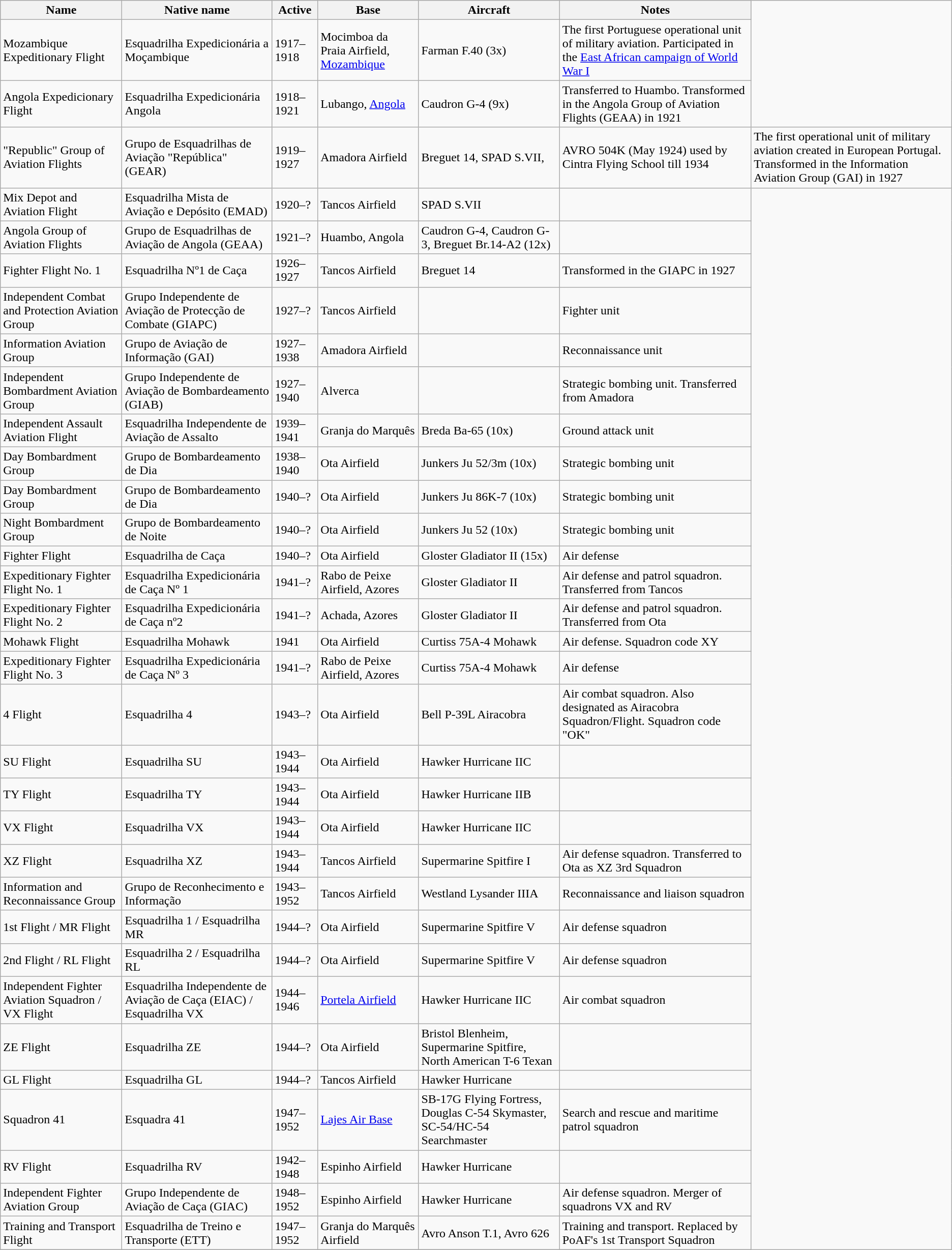<table class="wikitable sortable">
<tr style="background:#cccccc;">
<th>Name</th>
<th>Native name</th>
<th>Active</th>
<th>Base</th>
<th>Aircraft</th>
<th>Notes</th>
</tr>
<tr>
<td>Mozambique Expeditionary Flight</td>
<td>Esquadrilha Expedicionária a Moçambique</td>
<td>1917–1918</td>
<td>Mocimboa da Praia Airfield, <a href='#'>Mozambique</a></td>
<td>Farman F.40 (3x)</td>
<td>The first Portuguese operational unit of military aviation. Participated in the <a href='#'>East African campaign of World War I</a></td>
</tr>
<tr>
<td>Angola Expedicionary Flight</td>
<td>Esquadrilha Expedicionária  Angola</td>
<td>1918–1921</td>
<td>Lubango, <a href='#'>Angola</a></td>
<td>Caudron G-4 (9x)</td>
<td>Transferred to Huambo. Transformed in the Angola Group of Aviation Flights (GEAA) in 1921</td>
</tr>
<tr>
<td>"Republic" Group of Aviation Flights</td>
<td>Grupo de Esquadrilhas de Aviação "República" (GEAR)</td>
<td>1919–1927</td>
<td>Amadora Airfield</td>
<td>Breguet 14, SPAD S.VII,</td>
<td>AVRO 504K (May 1924) used by Cintra Flying School till 1934</td>
<td>The first operational unit of military aviation created in European Portugal. Transformed in the Information Aviation Group (GAI) in 1927</td>
</tr>
<tr>
<td>Mix Depot and Aviation Flight</td>
<td>Esquadrilha Mista de Aviação e Depósito (EMAD)</td>
<td>1920–?</td>
<td>Tancos Airfield</td>
<td>SPAD S.VII</td>
<td></td>
</tr>
<tr>
<td>Angola Group of Aviation Flights</td>
<td>Grupo de Esquadrilhas de Aviação de Angola (GEAA)</td>
<td>1921–?</td>
<td>Huambo, Angola</td>
<td>Caudron G-4, Caudron G-3, Breguet Br.14-A2 (12x)</td>
<td></td>
</tr>
<tr>
<td>Fighter Flight No. 1</td>
<td>Esquadrilha Nº1 de Caça</td>
<td>1926–1927</td>
<td>Tancos Airfield</td>
<td>Breguet 14</td>
<td>Transformed in the GIAPC in 1927</td>
</tr>
<tr>
<td>Independent Combat and Protection Aviation Group</td>
<td>Grupo Independente de Aviação de Protecção de Combate (GIAPC)</td>
<td>1927–?</td>
<td>Tancos Airfield</td>
<td></td>
<td>Fighter unit</td>
</tr>
<tr>
<td>Information Aviation Group</td>
<td>Grupo de Aviação de Informação (GAI)</td>
<td>1927–1938</td>
<td>Amadora Airfield</td>
<td></td>
<td>Reconnaissance unit</td>
</tr>
<tr>
<td>Independent Bombardment Aviation Group</td>
<td>Grupo Independente de Aviação de Bombardeamento (GIAB)</td>
<td>1927–1940</td>
<td>Alverca</td>
<td></td>
<td>Strategic bombing unit. Transferred from Amadora</td>
</tr>
<tr>
<td>Independent Assault Aviation Flight</td>
<td>Esquadrilha Independente de Aviação de Assalto</td>
<td>1939–1941</td>
<td>Granja do Marquês</td>
<td>Breda Ba-65 (10x)</td>
<td>Ground attack unit</td>
</tr>
<tr>
<td>Day Bombardment Group</td>
<td>Grupo de Bombardeamento de Dia</td>
<td>1938–1940</td>
<td>Ota Airfield</td>
<td>Junkers Ju 52/3m (10x)</td>
<td>Strategic bombing unit</td>
</tr>
<tr>
<td>Day Bombardment Group</td>
<td>Grupo de Bombardeamento de Dia</td>
<td>1940–?</td>
<td>Ota Airfield</td>
<td>Junkers Ju 86K-7 (10x)</td>
<td>Strategic bombing unit</td>
</tr>
<tr>
<td>Night Bombardment Group</td>
<td>Grupo de Bombardeamento de Noite</td>
<td>1940–?</td>
<td>Ota Airfield</td>
<td>Junkers Ju 52 (10x)</td>
<td>Strategic bombing unit</td>
</tr>
<tr>
<td>Fighter Flight</td>
<td>Esquadrilha de Caça</td>
<td>1940–?</td>
<td>Ota Airfield</td>
<td>Gloster Gladiator II (15x)</td>
<td>Air defense</td>
</tr>
<tr>
<td>Expeditionary Fighter Flight No. 1</td>
<td>Esquadrilha Expedicionária de Caça Nº 1</td>
<td>1941–?</td>
<td>Rabo de Peixe Airfield, Azores</td>
<td>Gloster Gladiator II</td>
<td>Air defense and patrol squadron. Transferred from Tancos</td>
</tr>
<tr>
<td>Expeditionary Fighter Flight No. 2</td>
<td>Esquadrilha Expedicionária de Caça nº2</td>
<td>1941–?</td>
<td>Achada, Azores</td>
<td>Gloster Gladiator II</td>
<td>Air defense and patrol squadron. Transferred from Ota</td>
</tr>
<tr>
<td>Mohawk Flight</td>
<td>Esquadrilha Mohawk</td>
<td>1941</td>
<td>Ota Airfield</td>
<td>Curtiss 75A-4 Mohawk</td>
<td>Air defense. Squadron code XY</td>
</tr>
<tr>
<td>Expeditionary Fighter Flight No. 3</td>
<td>Esquadrilha Expedicionária de Caça Nº 3</td>
<td>1941–?</td>
<td>Rabo de Peixe Airfield, Azores</td>
<td>Curtiss 75A-4 Mohawk</td>
<td>Air defense</td>
</tr>
<tr>
<td>4 Flight</td>
<td>Esquadrilha 4</td>
<td>1943–?</td>
<td>Ota Airfield</td>
<td>Bell P-39L Airacobra</td>
<td>Air combat squadron. Also designated as Airacobra Squadron/Flight. Squadron code "OK"</td>
</tr>
<tr>
<td>SU Flight</td>
<td>Esquadrilha SU</td>
<td>1943–1944</td>
<td>Ota Airfield</td>
<td>Hawker Hurricane IIC</td>
<td></td>
</tr>
<tr>
<td>TY Flight</td>
<td>Esquadrilha TY</td>
<td>1943–1944</td>
<td>Ota Airfield</td>
<td>Hawker Hurricane IIB</td>
<td></td>
</tr>
<tr>
<td>VX Flight</td>
<td>Esquadrilha VX</td>
<td>1943–1944</td>
<td>Ota Airfield</td>
<td>Hawker Hurricane IIC</td>
<td></td>
</tr>
<tr>
<td>XZ Flight</td>
<td>Esquadrilha XZ</td>
<td>1943–1944</td>
<td>Tancos Airfield</td>
<td>Supermarine Spitfire I</td>
<td>Air defense squadron. Transferred to Ota as XZ 3rd Squadron</td>
</tr>
<tr>
<td>Information and Reconnaissance Group</td>
<td>Grupo de Reconhecimento e Informação</td>
<td>1943–1952</td>
<td>Tancos Airfield</td>
<td>Westland Lysander IIIA</td>
<td>Reconnaissance and liaison squadron</td>
</tr>
<tr>
<td>1st Flight / MR Flight</td>
<td>Esquadrilha 1 / Esquadrilha MR</td>
<td>1944–?</td>
<td>Ota Airfield</td>
<td>Supermarine Spitfire V</td>
<td>Air defense squadron</td>
</tr>
<tr>
<td>2nd Flight / RL Flight</td>
<td>Esquadrilha 2 / Esquadrilha RL</td>
<td>1944–?</td>
<td>Ota Airfield</td>
<td>Supermarine Spitfire V</td>
<td>Air defense squadron</td>
</tr>
<tr>
<td>Independent Fighter Aviation Squadron / VX Flight</td>
<td>Esquadrilha Independente de Aviação de Caça (EIAC) / Esquadrilha VX</td>
<td>1944–1946</td>
<td><a href='#'>Portela Airfield</a></td>
<td>Hawker Hurricane IIC</td>
<td>Air combat squadron</td>
</tr>
<tr>
<td>ZE Flight</td>
<td>Esquadrilha ZE</td>
<td>1944–?</td>
<td>Ota Airfield</td>
<td>Bristol Blenheim, Supermarine Spitfire, North American T-6 Texan</td>
<td></td>
</tr>
<tr>
<td>GL Flight</td>
<td>Esquadrilha GL</td>
<td>1944–?</td>
<td>Tancos Airfield</td>
<td>Hawker Hurricane</td>
<td></td>
</tr>
<tr>
<td>Squadron 41</td>
<td>Esquadra 41</td>
<td>1947–1952</td>
<td><a href='#'>Lajes Air Base</a></td>
<td>SB-17G Flying Fortress, Douglas C-54 Skymaster, SC-54/HC-54 Searchmaster</td>
<td>Search and rescue and maritime patrol squadron</td>
</tr>
<tr>
<td>RV Flight</td>
<td>Esquadrilha RV</td>
<td>1942–1948</td>
<td>Espinho Airfield</td>
<td>Hawker Hurricane</td>
<td></td>
</tr>
<tr>
<td>Independent Fighter Aviation Group</td>
<td>Grupo Independente de Aviação de Caça (GIAC)</td>
<td>1948–1952</td>
<td>Espinho Airfield</td>
<td>Hawker Hurricane</td>
<td>Air defense squadron. Merger of squadrons VX and RV</td>
</tr>
<tr>
<td>Training and Transport Flight</td>
<td>Esquadrilha de Treino e Transporte (ETT)</td>
<td>1947–1952</td>
<td>Granja do Marquês Airfield</td>
<td>Avro Anson T.1, Avro 626</td>
<td>Training and transport. Replaced by PoAF's 1st Transport Squadron</td>
</tr>
<tr>
</tr>
</table>
